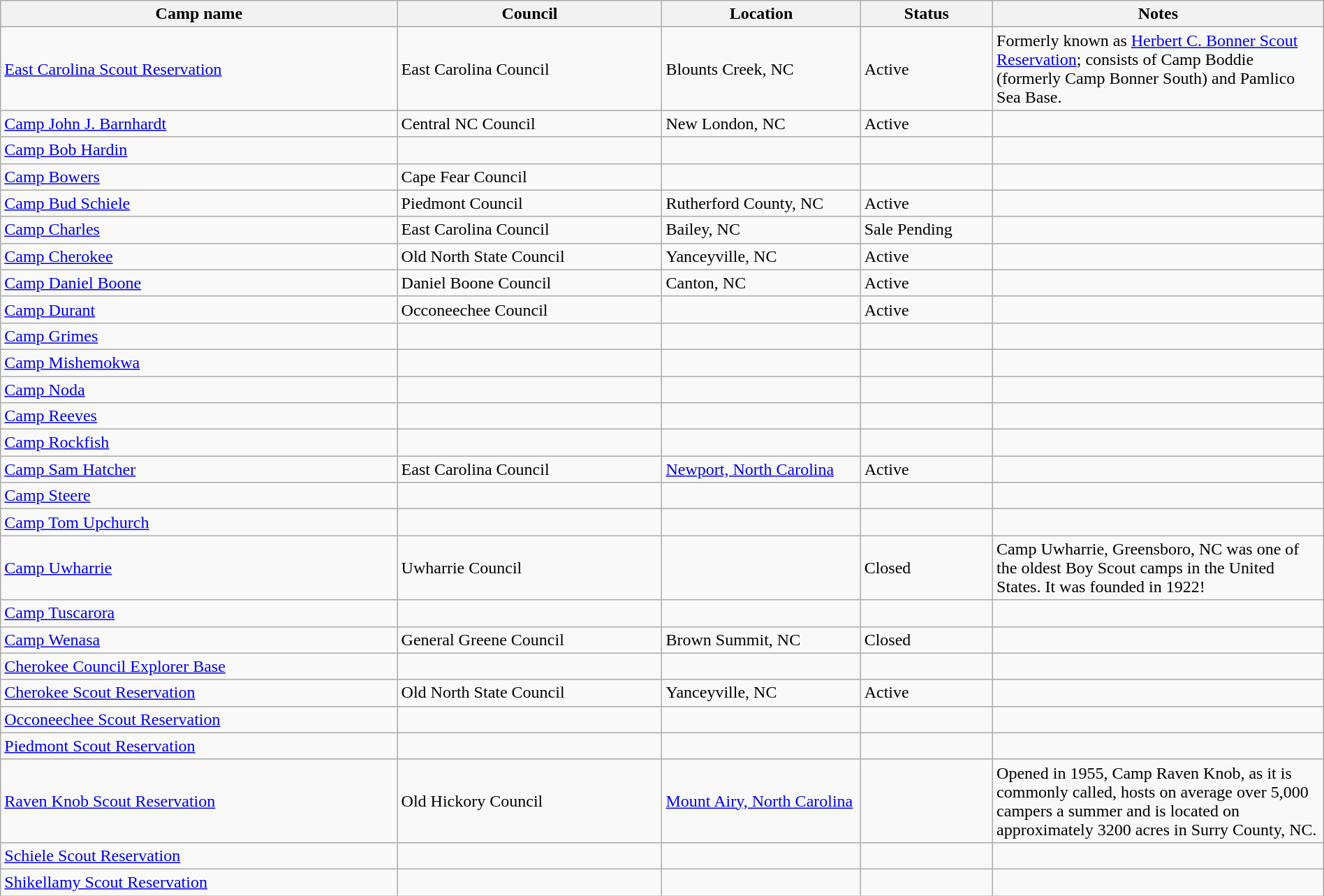<table class="wikitable sortable" border="1" width="100%">
<tr>
<th scope="col" width="30%">Camp name</th>
<th scope="col" width="20%">Council</th>
<th scope="col" width="15%">Location</th>
<th scope="col" width="10%">Status</th>
<th scope="col" width="25%"  class="unsortable">Notes</th>
</tr>
<tr>
<td><a href='#'>East Carolina Scout Reservation</a></td>
<td>East Carolina Council</td>
<td>Blounts Creek, NC</td>
<td>Active</td>
<td>Formerly known as <a href='#'>Herbert C. Bonner Scout Reservation</a>; consists of Camp Boddie (formerly Camp Bonner South) and Pamlico Sea Base.</td>
</tr>
<tr>
<td><a href='#'>Camp John J. Barnhardt</a></td>
<td>Central NC Council</td>
<td>New London, NC</td>
<td>Active</td>
<td></td>
</tr>
<tr>
<td><a href='#'>Camp Bob Hardin</a></td>
<td></td>
<td></td>
<td></td>
<td></td>
</tr>
<tr>
<td><a href='#'>Camp Bowers</a></td>
<td>Cape Fear Council</td>
<td></td>
<td></td>
<td></td>
</tr>
<tr>
<td><a href='#'>Camp Bud Schiele</a></td>
<td>Piedmont Council</td>
<td>Rutherford County, NC</td>
<td>Active</td>
<td></td>
</tr>
<tr>
<td><a href='#'>Camp Charles</a></td>
<td>East Carolina Council</td>
<td>Bailey, NC</td>
<td>Sale Pending</td>
<td></td>
</tr>
<tr>
<td><a href='#'>Camp Cherokee</a></td>
<td>Old North State Council</td>
<td>Yanceyville, NC</td>
<td>Active</td>
<td></td>
</tr>
<tr>
<td><a href='#'>Camp Daniel Boone</a></td>
<td>Daniel Boone Council</td>
<td>Canton, NC</td>
<td>Active</td>
<td></td>
</tr>
<tr>
<td><a href='#'>Camp Durant</a></td>
<td>Occoneechee Council</td>
<td></td>
<td>Active</td>
<td></td>
</tr>
<tr>
<td><a href='#'>Camp Grimes</a></td>
<td></td>
<td></td>
<td></td>
<td></td>
</tr>
<tr>
<td><a href='#'>Camp Mishemokwa</a></td>
<td></td>
<td></td>
<td></td>
<td></td>
</tr>
<tr>
<td><a href='#'>Camp Noda</a></td>
<td></td>
<td></td>
<td></td>
<td></td>
</tr>
<tr>
<td><a href='#'>Camp Reeves</a></td>
<td></td>
<td></td>
<td></td>
<td></td>
</tr>
<tr>
<td><a href='#'>Camp Rockfish</a></td>
<td></td>
<td></td>
<td></td>
<td></td>
</tr>
<tr>
<td><a href='#'>Camp Sam Hatcher</a></td>
<td>East Carolina Council</td>
<td><a href='#'>Newport, North Carolina</a></td>
<td>Active</td>
<td></td>
</tr>
<tr>
<td><a href='#'>Camp Steere</a></td>
<td></td>
<td></td>
<td></td>
<td></td>
</tr>
<tr>
<td><a href='#'>Camp Tom Upchurch</a></td>
<td></td>
<td></td>
<td></td>
<td></td>
</tr>
<tr>
<td><a href='#'>Camp Uwharrie</a></td>
<td>Uwharrie Council</td>
<td></td>
<td>Closed</td>
<td>Camp Uwharrie, Greensboro, NC was one of the oldest Boy Scout camps in the United States. It was founded in 1922!</td>
</tr>
<tr>
<td><a href='#'>Camp Tuscarora</a></td>
<td></td>
<td></td>
<td></td>
<td></td>
</tr>
<tr>
<td><a href='#'>Camp Wenasa</a></td>
<td>General Greene Council</td>
<td>Brown Summit, NC</td>
<td>Closed</td>
<td></td>
</tr>
<tr>
<td><a href='#'>Cherokee Council Explorer Base</a></td>
<td></td>
<td></td>
<td></td>
<td></td>
</tr>
<tr>
<td><a href='#'>Cherokee Scout Reservation</a></td>
<td>Old North State Council</td>
<td>Yanceyville, NC</td>
<td>Active</td>
<td></td>
</tr>
<tr>
<td><a href='#'>Occoneechee Scout Reservation</a></td>
<td></td>
<td></td>
<td></td>
<td></td>
</tr>
<tr>
<td><a href='#'>Piedmont Scout Reservation</a></td>
<td></td>
<td></td>
<td></td>
<td></td>
</tr>
<tr>
<td><a href='#'>Raven Knob Scout Reservation</a></td>
<td>Old Hickory Council</td>
<td><a href='#'>Mount Airy, North Carolina</a></td>
<td></td>
<td>Opened in 1955, Camp Raven Knob, as it is commonly called, hosts on average over 5,000 campers a summer and is located on approximately 3200 acres in Surry County, NC.</td>
</tr>
<tr>
<td><a href='#'>Schiele Scout Reservation</a></td>
<td></td>
<td></td>
<td></td>
<td></td>
</tr>
<tr>
<td><a href='#'>Shikellamy Scout Reservation</a></td>
<td></td>
<td></td>
<td></td>
<td></td>
</tr>
</table>
